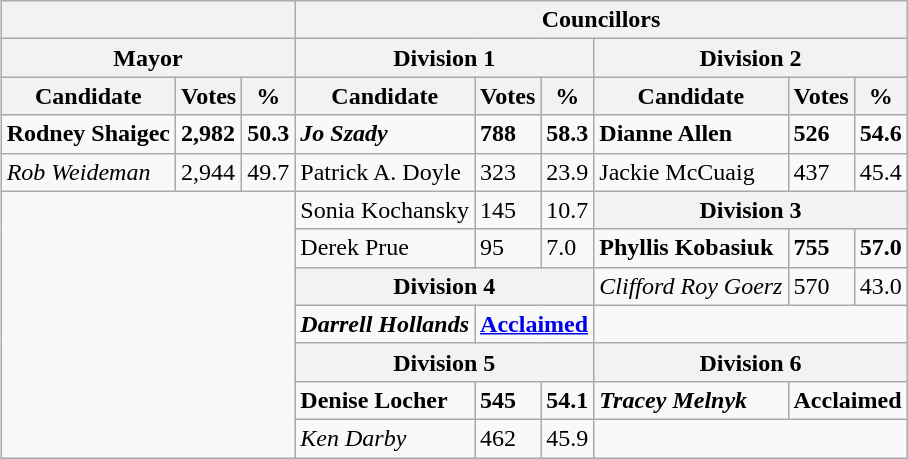<table class="wikitable collapsible collapsed" align="right">
<tr>
<th colspan=3></th>
<th colspan=6>Councillors</th>
</tr>
<tr>
<th colspan=3>Mayor</th>
<th colspan=3>Division 1</th>
<th colspan=3>Division 2</th>
</tr>
<tr>
<th>Candidate</th>
<th>Votes</th>
<th>%</th>
<th>Candidate</th>
<th>Votes</th>
<th>%</th>
<th>Candidate</th>
<th>Votes</th>
<th>%</th>
</tr>
<tr>
<td><strong>Rodney Shaigec</strong></td>
<td><strong>2,982</strong></td>
<td><strong>50.3</strong></td>
<td><strong><em>Jo Szady</em></strong></td>
<td><strong>788</strong></td>
<td><strong>58.3</strong></td>
<td><strong>Dianne Allen</strong></td>
<td><strong>526</strong></td>
<td><strong>54.6</strong></td>
</tr>
<tr>
<td><em>Rob Weideman</em></td>
<td>2,944</td>
<td>49.7</td>
<td>Patrick A. Doyle</td>
<td>323</td>
<td>23.9</td>
<td>Jackie McCuaig</td>
<td>437</td>
<td>45.4</td>
</tr>
<tr>
<td colspan=3 rowspan=7></td>
<td>Sonia Kochansky</td>
<td>145</td>
<td>10.7</td>
<th colspan=3>Division 3</th>
</tr>
<tr>
<td>Derek Prue</td>
<td>95</td>
<td>7.0</td>
<td><strong>Phyllis Kobasiuk</strong></td>
<td><strong>755</strong></td>
<td><strong>57.0</strong></td>
</tr>
<tr>
<th colspan=3>Division 4</th>
<td><em>Clifford Roy Goerz</em></td>
<td>570</td>
<td>43.0</td>
</tr>
<tr>
<td><strong><em>Darrell Hollands</em></strong></td>
<td colspan=2><strong><a href='#'>Acclaimed</a></strong></td>
</tr>
<tr>
<th colspan=3>Division 5</th>
<th colspan=3>Division 6</th>
</tr>
<tr>
<td><strong>Denise Locher</strong></td>
<td><strong>545</strong></td>
<td><strong>54.1</strong></td>
<td><strong><em>Tracey Melnyk</em></strong></td>
<td colspan=2><strong>Acclaimed</strong></td>
</tr>
<tr>
<td><em>Ken Darby</em></td>
<td>462</td>
<td>45.9</td>
</tr>
</table>
